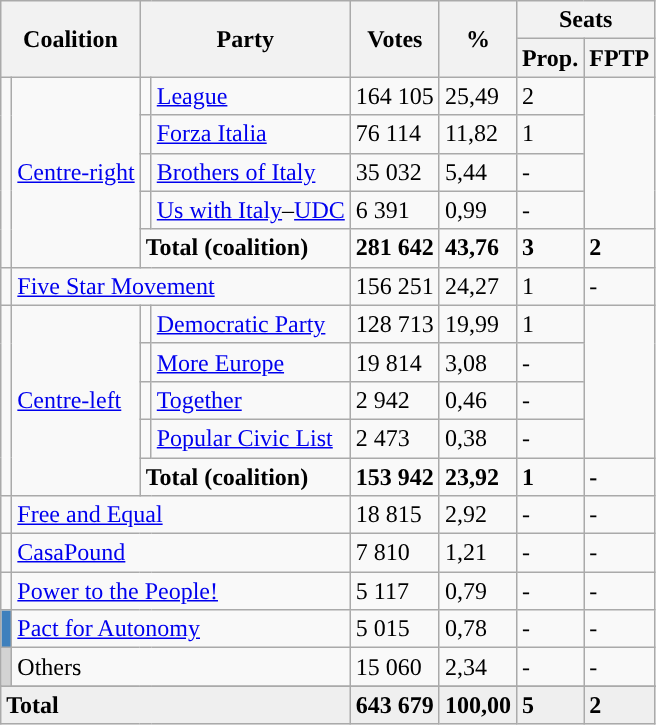<table class="wikitable">
<tr>
<th colspan="2" rowspan="2">Coalition</th>
<th colspan="2" rowspan="2">Party</th>
<th rowspan="2">Votes</th>
<th rowspan="2">%</th>
<th colspan="2">Seats</th>
</tr>
<tr>
<th>Prop.</th>
<th>FPTP</th>
</tr>
<tr>
<td rowspan="5"></td>
<td rowspan="5"><a href='#'>Centre-right</a></td>
<td></td>
<td><a href='#'>League</a></td>
<td>164 105</td>
<td>25,49</td>
<td>2</td>
<td rowspan="4"></td>
</tr>
<tr>
<td></td>
<td><a href='#'>Forza Italia</a></td>
<td>76 114</td>
<td>11,82</td>
<td>1</td>
</tr>
<tr>
<td></td>
<td><a href='#'>Brothers of Italy</a></td>
<td>35 032</td>
<td>5,44</td>
<td>-</td>
</tr>
<tr>
<td></td>
<td><a href='#'>Us with Italy</a>–<a href='#'>UDC</a></td>
<td>6 391</td>
<td>0,99</td>
<td>-</td>
</tr>
<tr>
<td colspan="2"><strong>Total (coalition)</strong></td>
<td><strong>281 642</strong></td>
<td><strong>43,76</strong></td>
<td><strong>3</strong></td>
<td><strong>2</strong></td>
</tr>
<tr>
<td></td>
<td colspan="3"><a href='#'>Five Star Movement</a></td>
<td>156 251</td>
<td>24,27</td>
<td>1</td>
<td>-</td>
</tr>
<tr>
<td rowspan="5"></td>
<td rowspan="5"><a href='#'>Centre-left</a></td>
<td></td>
<td><a href='#'>Democratic Party</a></td>
<td>128 713</td>
<td>19,99</td>
<td>1</td>
<td rowspan="4"></td>
</tr>
<tr>
<td></td>
<td><a href='#'>More Europe</a></td>
<td>19 814</td>
<td>3,08</td>
<td>-</td>
</tr>
<tr>
<td></td>
<td><a href='#'>Together</a></td>
<td>2 942</td>
<td>0,46</td>
<td>-</td>
</tr>
<tr>
<td></td>
<td><a href='#'>Popular Civic List</a></td>
<td>2 473</td>
<td>0,38</td>
<td>-</td>
</tr>
<tr>
<td colspan="2"><strong>Total (coalition)</strong></td>
<td><strong>153 942</strong></td>
<td><strong>23,92</strong></td>
<td><strong>1</strong></td>
<td><strong>-</strong></td>
</tr>
<tr>
<td></td>
<td colspan="3"><a href='#'>Free and Equal</a></td>
<td>18 815</td>
<td>2,92</td>
<td>-</td>
<td>-</td>
</tr>
<tr>
<td></td>
<td colspan="3"><a href='#'>CasaPound</a></td>
<td>7 810</td>
<td>1,21</td>
<td>-</td>
<td>-</td>
</tr>
<tr>
<td></td>
<td colspan="3"><a href='#'>Power to the People!</a></td>
<td>5 117</td>
<td>0,79</td>
<td>-</td>
<td>-</td>
</tr>
<tr>
<td bgcolor="#3E80BD"></td>
<td colspan="3"><a href='#'>Pact for Autonomy</a></td>
<td>5 015</td>
<td>0,78</td>
<td>-</td>
<td>-</td>
</tr>
<tr>
<td bgcolor="Lightgrey"></td>
<td colspan="3">Others</td>
<td>15 060</td>
<td>2,34</td>
<td>-</td>
<td>-</td>
</tr>
<tr>
</tr>
<tr bgcolor="#EFEFEF">
<td colspan="4"><strong>Total</strong></td>
<td><strong>643 679</strong></td>
<td><strong>100,00</strong></td>
<td><strong>5</strong></td>
<td><strong>2</strong></td>
</tr>
</table>
